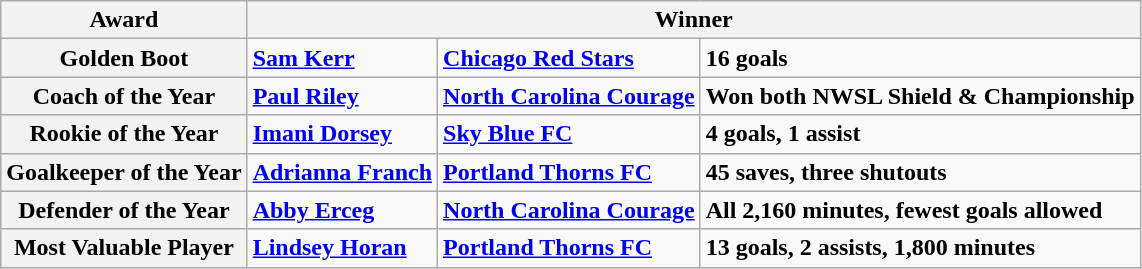<table class="wikitable">
<tr>
<th>Award</th>
<th colspan=3>Winner</th>
</tr>
<tr>
<th>Golden Boot </th>
<td><strong> <a href='#'>Sam Kerr</a></strong></td>
<td><strong><a href='#'>Chicago Red Stars</a></strong></td>
<td><strong>16 goals</strong></td>
</tr>
<tr>
<th>Coach of the Year </th>
<td><strong> <a href='#'>Paul Riley</a></strong></td>
<td><strong><a href='#'>North Carolina Courage</a></strong></td>
<td><strong>Won both NWSL Shield & Championship</strong></td>
</tr>
<tr>
<th>Rookie of the Year </th>
<td><strong> <a href='#'>Imani Dorsey</a></strong></td>
<td><strong><a href='#'>Sky Blue FC</a></strong></td>
<td><strong>4 goals, 1 assist</strong></td>
</tr>
<tr>
<th>Goalkeeper of the Year </th>
<td><strong> <a href='#'>Adrianna Franch</a></strong></td>
<td><strong><a href='#'>Portland Thorns FC</a></strong></td>
<td><strong>45 saves, three shutouts</strong></td>
</tr>
<tr>
<th>Defender of the Year </th>
<td><strong> <a href='#'>Abby Erceg</a></strong></td>
<td><strong><a href='#'>North Carolina Courage</a></strong></td>
<td><strong> All 2,160 minutes, fewest goals allowed</strong></td>
</tr>
<tr>
<th>Most Valuable Player </th>
<td> <strong><a href='#'>Lindsey Horan</a></strong></td>
<td><strong><a href='#'>Portland Thorns FC</a></strong></td>
<td><strong>13 goals, 2 assists, 1,800 minutes</strong></td>
</tr>
</table>
